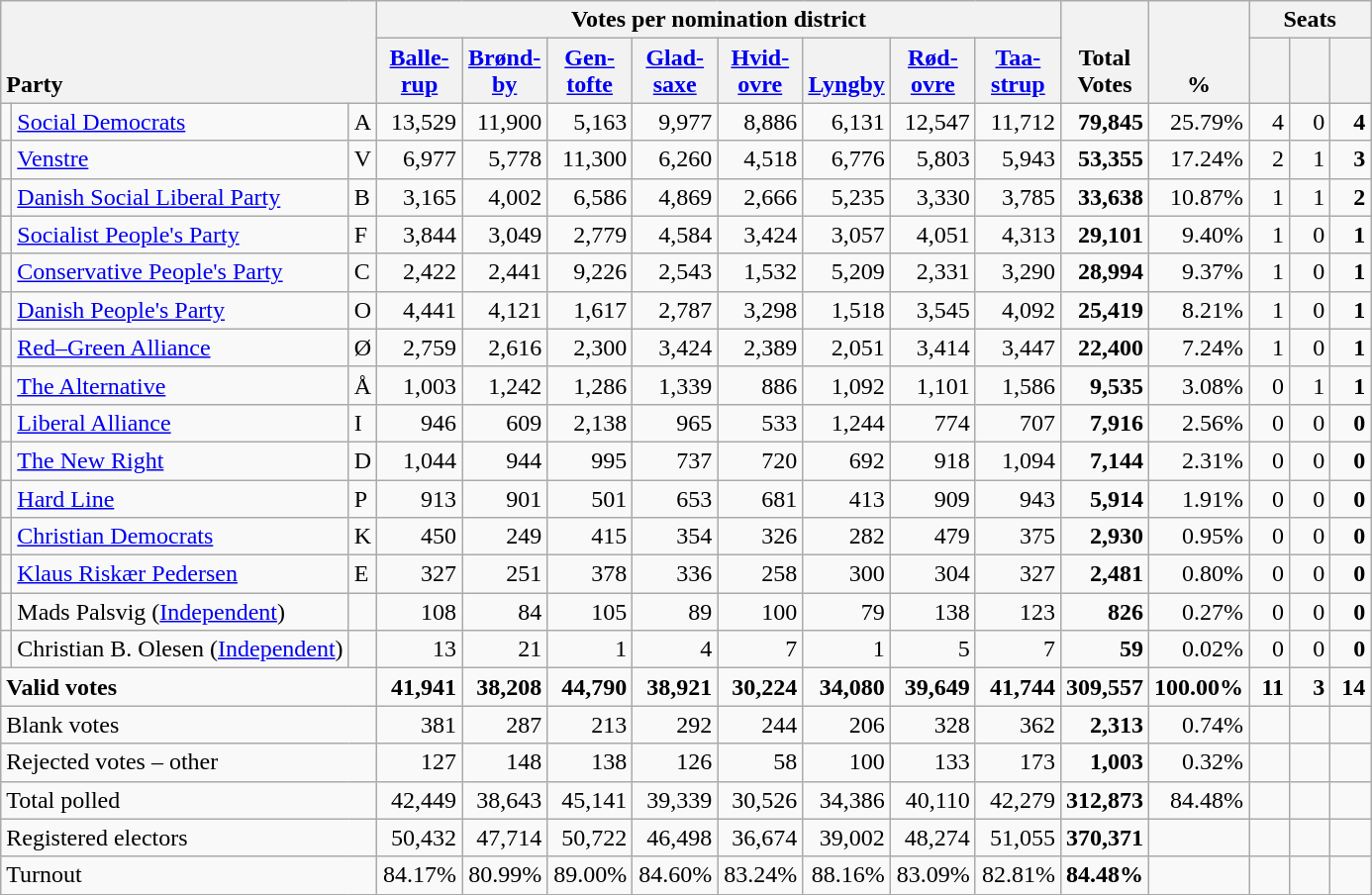<table class="wikitable" border="1" style="text-align:right;">
<tr>
<th style="text-align:left;" valign=bottom rowspan=2 colspan=3>Party</th>
<th colspan=8>Votes per nomination district</th>
<th align=center valign=bottom rowspan=2 width="50">Total Votes</th>
<th align=center valign=bottom rowspan=2 width="50">%</th>
<th colspan=3>Seats</th>
</tr>
<tr>
<th align=center valign=bottom width="50"><a href='#'>Balle- rup</a></th>
<th align="center" valign="bottom" width="50"><a href='#'>Brønd- by</a></th>
<th align="center" valign="bottom" width="50"><a href='#'>Gen- tofte</a></th>
<th align="center" valign="bottom" width="50"><a href='#'>Glad- saxe</a></th>
<th align="center" valign="bottom" width="50"><a href='#'>Hvid- ovre</a></th>
<th align="center" valign="bottom" width="50"><a href='#'>Lyngby</a></th>
<th align="center" valign="bottom" width="50"><a href='#'>Rød- ovre</a></th>
<th align="center" valign="bottom" width="50"><a href='#'>Taa- strup</a></th>
<th align="center" valign="bottom" width="20"><small></small></th>
<th align=center valign=bottom width="20"><small><a href='#'></a></small></th>
<th align=center valign=bottom width="20"><small></small></th>
</tr>
<tr>
<td></td>
<td align=left><a href='#'>Social Democrats</a></td>
<td align=left>A</td>
<td>13,529</td>
<td>11,900</td>
<td>5,163</td>
<td>9,977</td>
<td>8,886</td>
<td>6,131</td>
<td>12,547</td>
<td>11,712</td>
<td><strong>79,845</strong></td>
<td>25.79%</td>
<td>4</td>
<td>0</td>
<td><strong>4</strong></td>
</tr>
<tr>
<td></td>
<td align=left><a href='#'>Venstre</a></td>
<td align=left>V</td>
<td>6,977</td>
<td>5,778</td>
<td>11,300</td>
<td>6,260</td>
<td>4,518</td>
<td>6,776</td>
<td>5,803</td>
<td>5,943</td>
<td><strong>53,355</strong></td>
<td>17.24%</td>
<td>2</td>
<td>1</td>
<td><strong>3</strong></td>
</tr>
<tr>
<td></td>
<td align=left><a href='#'>Danish Social Liberal Party</a></td>
<td align=left>B</td>
<td>3,165</td>
<td>4,002</td>
<td>6,586</td>
<td>4,869</td>
<td>2,666</td>
<td>5,235</td>
<td>3,330</td>
<td>3,785</td>
<td><strong>33,638</strong></td>
<td>10.87%</td>
<td>1</td>
<td>1</td>
<td><strong>2</strong></td>
</tr>
<tr>
<td></td>
<td align=left><a href='#'>Socialist People's Party</a></td>
<td align=left>F</td>
<td>3,844</td>
<td>3,049</td>
<td>2,779</td>
<td>4,584</td>
<td>3,424</td>
<td>3,057</td>
<td>4,051</td>
<td>4,313</td>
<td><strong>29,101</strong></td>
<td>9.40%</td>
<td>1</td>
<td>0</td>
<td><strong>1</strong></td>
</tr>
<tr>
<td></td>
<td align=left style="white-space: nowrap;"><a href='#'>Conservative People's Party</a></td>
<td align=left>C</td>
<td>2,422</td>
<td>2,441</td>
<td>9,226</td>
<td>2,543</td>
<td>1,532</td>
<td>5,209</td>
<td>2,331</td>
<td>3,290</td>
<td><strong>28,994</strong></td>
<td>9.37%</td>
<td>1</td>
<td>0</td>
<td><strong>1</strong></td>
</tr>
<tr>
<td></td>
<td align=left><a href='#'>Danish People's Party</a></td>
<td align=left>O</td>
<td>4,441</td>
<td>4,121</td>
<td>1,617</td>
<td>2,787</td>
<td>3,298</td>
<td>1,518</td>
<td>3,545</td>
<td>4,092</td>
<td><strong>25,419</strong></td>
<td>8.21%</td>
<td>1</td>
<td>0</td>
<td><strong>1</strong></td>
</tr>
<tr>
<td></td>
<td align=left><a href='#'>Red–Green Alliance</a></td>
<td align=left>Ø</td>
<td>2,759</td>
<td>2,616</td>
<td>2,300</td>
<td>3,424</td>
<td>2,389</td>
<td>2,051</td>
<td>3,414</td>
<td>3,447</td>
<td><strong>22,400</strong></td>
<td>7.24%</td>
<td>1</td>
<td>0</td>
<td><strong>1</strong></td>
</tr>
<tr>
<td></td>
<td align=left><a href='#'>The Alternative</a></td>
<td align=left>Å</td>
<td>1,003</td>
<td>1,242</td>
<td>1,286</td>
<td>1,339</td>
<td>886</td>
<td>1,092</td>
<td>1,101</td>
<td>1,586</td>
<td><strong>9,535</strong></td>
<td>3.08%</td>
<td>0</td>
<td>1</td>
<td><strong>1</strong></td>
</tr>
<tr>
<td></td>
<td align=left><a href='#'>Liberal Alliance</a></td>
<td align=left>I</td>
<td>946</td>
<td>609</td>
<td>2,138</td>
<td>965</td>
<td>533</td>
<td>1,244</td>
<td>774</td>
<td>707</td>
<td><strong>7,916</strong></td>
<td>2.56%</td>
<td>0</td>
<td>0</td>
<td><strong>0</strong></td>
</tr>
<tr>
<td></td>
<td align=left><a href='#'>The New Right</a></td>
<td align=left>D</td>
<td>1,044</td>
<td>944</td>
<td>995</td>
<td>737</td>
<td>720</td>
<td>692</td>
<td>918</td>
<td>1,094</td>
<td><strong>7,144</strong></td>
<td>2.31%</td>
<td>0</td>
<td>0</td>
<td><strong>0</strong></td>
</tr>
<tr>
<td></td>
<td align=left><a href='#'>Hard Line</a></td>
<td align=left>P</td>
<td>913</td>
<td>901</td>
<td>501</td>
<td>653</td>
<td>681</td>
<td>413</td>
<td>909</td>
<td>943</td>
<td><strong>5,914</strong></td>
<td>1.91%</td>
<td>0</td>
<td>0</td>
<td><strong>0</strong></td>
</tr>
<tr>
<td></td>
<td align=left><a href='#'>Christian Democrats</a></td>
<td align=left>K</td>
<td>450</td>
<td>249</td>
<td>415</td>
<td>354</td>
<td>326</td>
<td>282</td>
<td>479</td>
<td>375</td>
<td><strong>2,930</strong></td>
<td>0.95%</td>
<td>0</td>
<td>0</td>
<td><strong>0</strong></td>
</tr>
<tr>
<td></td>
<td align=left><a href='#'>Klaus Riskær Pedersen</a></td>
<td align=left>E</td>
<td>327</td>
<td>251</td>
<td>378</td>
<td>336</td>
<td>258</td>
<td>300</td>
<td>304</td>
<td>327</td>
<td><strong>2,481</strong></td>
<td>0.80%</td>
<td>0</td>
<td>0</td>
<td><strong>0</strong></td>
</tr>
<tr>
<td></td>
<td align=left>Mads Palsvig (<a href='#'>Independent</a>)</td>
<td></td>
<td>108</td>
<td>84</td>
<td>105</td>
<td>89</td>
<td>100</td>
<td>79</td>
<td>138</td>
<td>123</td>
<td><strong>826</strong></td>
<td>0.27%</td>
<td>0</td>
<td>0</td>
<td><strong>0</strong></td>
</tr>
<tr>
<td></td>
<td align=left>Christian B. Olesen (<a href='#'>Independent</a>)</td>
<td></td>
<td>13</td>
<td>21</td>
<td>1</td>
<td>4</td>
<td>7</td>
<td>1</td>
<td>5</td>
<td>7</td>
<td><strong>59</strong></td>
<td>0.02%</td>
<td>0</td>
<td>0</td>
<td><strong>0</strong></td>
</tr>
<tr style="font-weight:bold">
<td align=left colspan=3>Valid votes</td>
<td>41,941</td>
<td>38,208</td>
<td>44,790</td>
<td>38,921</td>
<td>30,224</td>
<td>34,080</td>
<td>39,649</td>
<td>41,744</td>
<td>309,557</td>
<td>100.00%</td>
<td>11</td>
<td>3</td>
<td>14</td>
</tr>
<tr>
<td align=left colspan=3>Blank votes</td>
<td>381</td>
<td>287</td>
<td>213</td>
<td>292</td>
<td>244</td>
<td>206</td>
<td>328</td>
<td>362</td>
<td><strong>2,313</strong></td>
<td>0.74%</td>
<td></td>
<td></td>
<td></td>
</tr>
<tr>
<td align=left colspan=3>Rejected votes – other</td>
<td>127</td>
<td>148</td>
<td>138</td>
<td>126</td>
<td>58</td>
<td>100</td>
<td>133</td>
<td>173</td>
<td><strong>1,003</strong></td>
<td>0.32%</td>
<td></td>
<td></td>
<td></td>
</tr>
<tr>
<td align=left colspan=3>Total polled</td>
<td>42,449</td>
<td>38,643</td>
<td>45,141</td>
<td>39,339</td>
<td>30,526</td>
<td>34,386</td>
<td>40,110</td>
<td>42,279</td>
<td><strong>312,873</strong></td>
<td>84.48%</td>
<td></td>
<td></td>
<td></td>
</tr>
<tr>
<td align=left colspan=3>Registered electors</td>
<td>50,432</td>
<td>47,714</td>
<td>50,722</td>
<td>46,498</td>
<td>36,674</td>
<td>39,002</td>
<td>48,274</td>
<td>51,055</td>
<td><strong>370,371</strong></td>
<td></td>
<td></td>
<td></td>
<td></td>
</tr>
<tr>
<td align=left colspan=3>Turnout</td>
<td>84.17%</td>
<td>80.99%</td>
<td>89.00%</td>
<td>84.60%</td>
<td>83.24%</td>
<td>88.16%</td>
<td>83.09%</td>
<td>82.81%</td>
<td><strong>84.48%</strong></td>
<td></td>
<td></td>
<td></td>
<td></td>
</tr>
</table>
